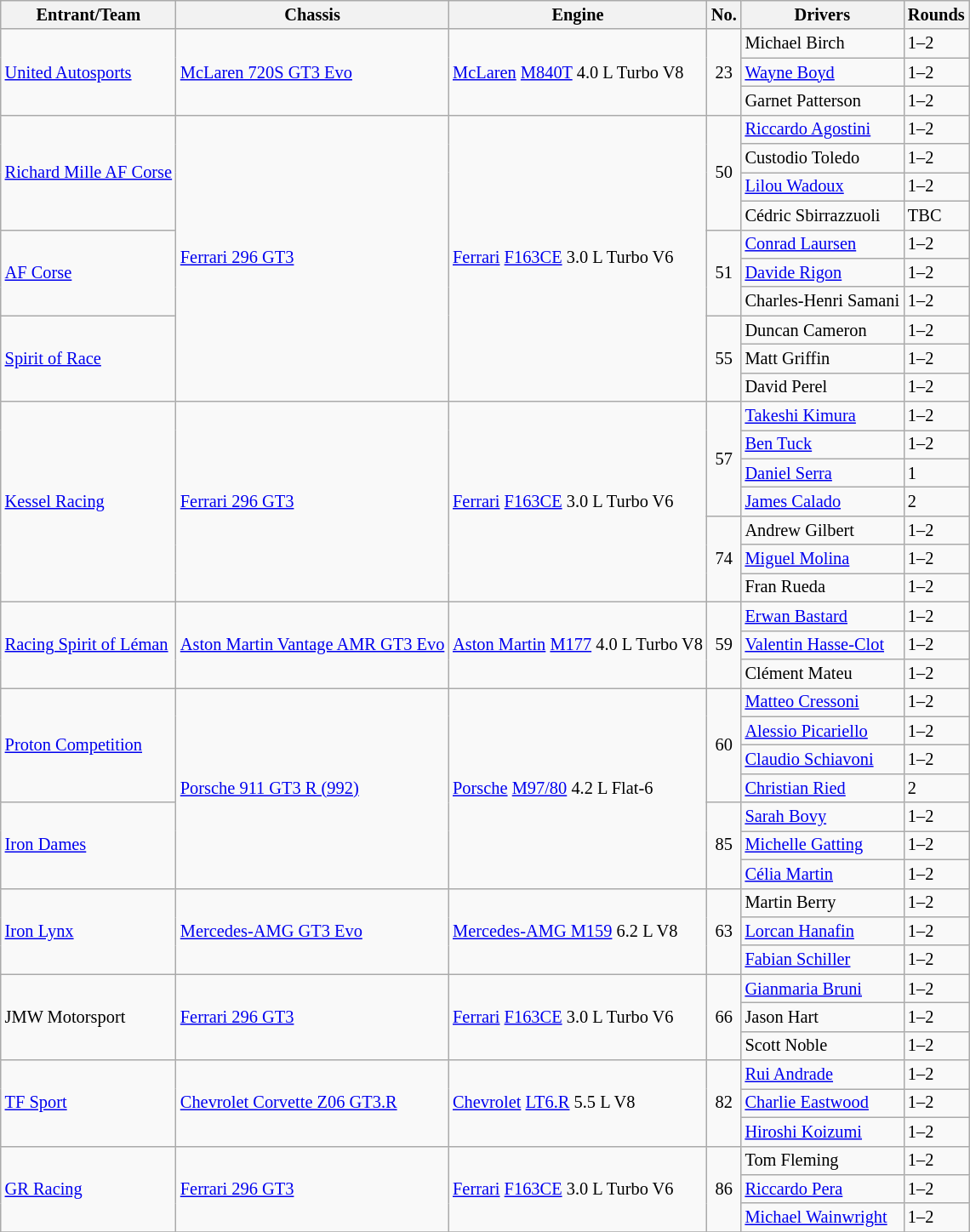<table class="wikitable" style="font-size: 85%;">
<tr>
<th>Entrant/Team</th>
<th>Chassis</th>
<th>Engine</th>
<th>No.</th>
<th>Drivers</th>
<th>Rounds</th>
</tr>
<tr>
<td rowspan="3"> <a href='#'>United Autosports</a></td>
<td rowspan="3"><a href='#'>McLaren 720S GT3 Evo</a></td>
<td rowspan="3"><a href='#'>McLaren</a> <a href='#'>M840T</a> 4.0 L Turbo V8</td>
<td rowspan="3" align="center">23</td>
<td> Michael Birch</td>
<td>1–2</td>
</tr>
<tr>
<td> <a href='#'>Wayne Boyd</a></td>
<td>1–2</td>
</tr>
<tr>
<td> Garnet Patterson</td>
<td>1–2</td>
</tr>
<tr>
<td rowspan="4" nowrap> <a href='#'>Richard Mille AF Corse</a></td>
<td rowspan="10"><a href='#'>Ferrari 296 GT3</a></td>
<td rowspan="10"><a href='#'>Ferrari</a> <a href='#'>F163CE</a> 3.0 L Turbo V6</td>
<td rowspan="4" align="center">50</td>
<td> <a href='#'>Riccardo Agostini</a></td>
<td>1–2</td>
</tr>
<tr>
<td> Custodio Toledo</td>
<td>1–2</td>
</tr>
<tr>
<td> <a href='#'>Lilou Wadoux</a></td>
<td>1–2</td>
</tr>
<tr>
<td> Cédric Sbirrazzuoli</td>
<td>TBC</td>
</tr>
<tr>
<td rowspan="3"> <a href='#'>AF Corse</a></td>
<td rowspan="3" align="center">51</td>
<td> <a href='#'>Conrad Laursen</a></td>
<td>1–2</td>
</tr>
<tr>
<td> <a href='#'>Davide Rigon</a></td>
<td>1–2</td>
</tr>
<tr>
<td nowrap> Charles-Henri Samani</td>
<td>1–2</td>
</tr>
<tr>
<td rowspan="3"> <a href='#'>Spirit of Race</a></td>
<td rowspan="3" align="center">55</td>
<td> Duncan Cameron</td>
<td>1–2</td>
</tr>
<tr>
<td> Matt Griffin</td>
<td>1–2</td>
</tr>
<tr>
<td> David Perel</td>
<td>1–2</td>
</tr>
<tr>
<td rowspan="7"> <a href='#'>Kessel Racing</a></td>
<td rowspan="7"><a href='#'>Ferrari 296 GT3</a></td>
<td rowspan="7"><a href='#'>Ferrari</a> <a href='#'>F163CE</a> 3.0 L Turbo V6</td>
<td rowspan="4" align="center">57</td>
<td> <a href='#'>Takeshi Kimura</a></td>
<td>1–2</td>
</tr>
<tr>
<td> <a href='#'>Ben Tuck</a></td>
<td>1–2</td>
</tr>
<tr>
<td> <a href='#'>Daniel Serra</a></td>
<td>1</td>
</tr>
<tr>
<td> <a href='#'>James Calado</a></td>
<td>2</td>
</tr>
<tr>
<td rowspan="3" align="center">74</td>
<td> Andrew Gilbert</td>
<td>1–2</td>
</tr>
<tr>
<td> <a href='#'>Miguel Molina</a></td>
<td>1–2</td>
</tr>
<tr>
<td> Fran Rueda</td>
<td>1–2</td>
</tr>
<tr>
<td rowspan="3"> <a href='#'>Racing Spirit of Léman</a></td>
<td rowspan="3" nowrap><a href='#'>Aston Martin Vantage AMR GT3 Evo</a></td>
<td rowspan="3" nowrap><a href='#'>Aston Martin</a> <a href='#'>M177</a> 4.0 L Turbo V8</td>
<td rowspan="3" align="center">59</td>
<td> <a href='#'>Erwan Bastard</a></td>
<td>1–2</td>
</tr>
<tr>
<td> <a href='#'>Valentin Hasse-Clot</a></td>
<td>1–2</td>
</tr>
<tr>
<td> Clément Mateu</td>
<td>1–2</td>
</tr>
<tr>
<td rowspan="4"> <a href='#'>Proton Competition</a></td>
<td rowspan="7"><a href='#'>Porsche 911 GT3 R (992)</a></td>
<td rowspan="7"><a href='#'>Porsche</a> <a href='#'>M97/80</a> 4.2 L Flat-6</td>
<td rowspan="4" align="center">60</td>
<td> <a href='#'>Matteo Cressoni</a></td>
<td>1–2</td>
</tr>
<tr>
<td> <a href='#'>Alessio Picariello</a></td>
<td>1–2</td>
</tr>
<tr>
<td> <a href='#'>Claudio Schiavoni</a></td>
<td>1–2</td>
</tr>
<tr>
<td> <a href='#'>Christian Ried</a></td>
<td>2</td>
</tr>
<tr>
<td rowspan="3"> <a href='#'>Iron Dames</a></td>
<td rowspan="3" align="center">85</td>
<td> <a href='#'>Sarah Bovy</a></td>
<td>1–2</td>
</tr>
<tr>
<td> <a href='#'>Michelle Gatting</a></td>
<td>1–2</td>
</tr>
<tr>
<td> <a href='#'>Célia Martin</a></td>
<td>1–2</td>
</tr>
<tr>
<td rowspan="3"> <a href='#'>Iron Lynx</a></td>
<td rowspan="3"><a href='#'>Mercedes-AMG GT3 Evo</a></td>
<td rowspan="3"><a href='#'>Mercedes-AMG M159</a> 6.2 L V8</td>
<td rowspan="3" align="center">63</td>
<td> Martin Berry</td>
<td>1–2</td>
</tr>
<tr>
<td> <a href='#'>Lorcan Hanafin</a></td>
<td>1–2</td>
</tr>
<tr>
<td> <a href='#'>Fabian Schiller</a></td>
<td>1–2</td>
</tr>
<tr>
<td rowspan="3"> JMW Motorsport</td>
<td rowspan="3"><a href='#'>Ferrari 296 GT3</a></td>
<td rowspan="3"><a href='#'>Ferrari</a> <a href='#'>F163CE</a> 3.0 L Turbo V6</td>
<td rowspan="3" align="center">66</td>
<td> <a href='#'>Gianmaria Bruni</a></td>
<td>1–2</td>
</tr>
<tr>
<td> Jason Hart</td>
<td>1–2</td>
</tr>
<tr>
<td> Scott Noble</td>
<td>1–2</td>
</tr>
<tr>
<td rowspan="3"> <a href='#'>TF Sport</a></td>
<td rowspan="3"><a href='#'>Chevrolet Corvette Z06 GT3.R</a></td>
<td rowspan="3"><a href='#'>Chevrolet</a> <a href='#'>LT6.R</a> 5.5 L V8</td>
<td rowspan="3" align="center">82</td>
<td> <a href='#'>Rui Andrade</a></td>
<td>1–2</td>
</tr>
<tr>
<td> <a href='#'>Charlie Eastwood</a></td>
<td>1–2</td>
</tr>
<tr>
<td> <a href='#'>Hiroshi Koizumi</a></td>
<td>1–2</td>
</tr>
<tr>
<td rowspan="3"> <a href='#'>GR Racing</a></td>
<td rowspan="3"><a href='#'>Ferrari 296 GT3</a></td>
<td rowspan="3"><a href='#'>Ferrari</a> <a href='#'>F163CE</a> 3.0 L Turbo V6</td>
<td rowspan="3" align="center">86</td>
<td> Tom Fleming</td>
<td>1–2</td>
</tr>
<tr>
<td> <a href='#'>Riccardo Pera</a></td>
<td>1–2</td>
</tr>
<tr>
<td> <a href='#'>Michael Wainwright</a></td>
<td>1–2</td>
</tr>
<tr>
</tr>
</table>
